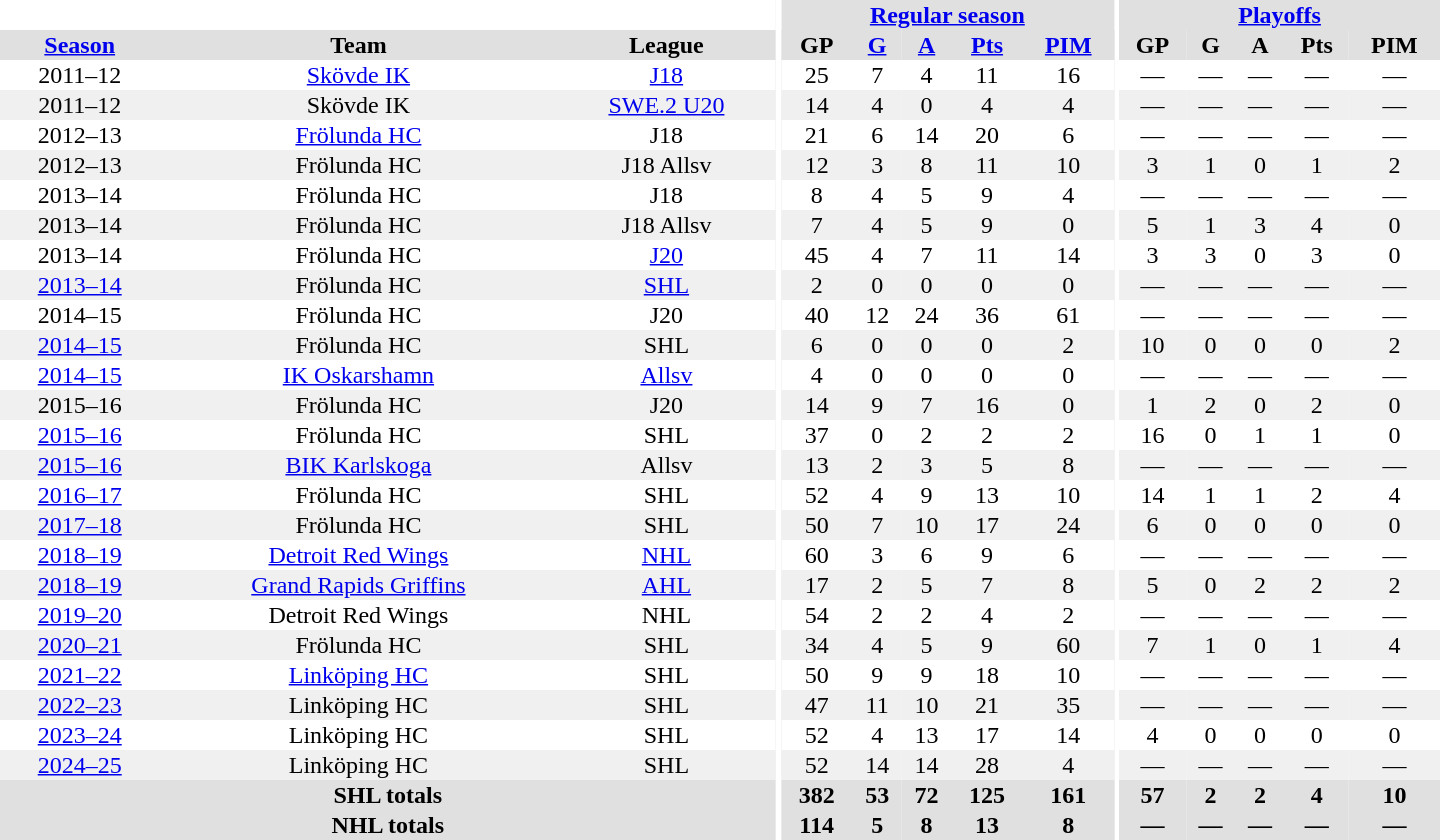<table border="0" cellpadding="1" cellspacing="0" style="text-align:center; width:60em">
<tr bgcolor="#e0e0e0">
<th colspan="3" bgcolor="#ffffff"></th>
<th rowspan="99" bgcolor="#ffffff"></th>
<th colspan="5"><a href='#'>Regular season</a></th>
<th rowspan="99" bgcolor="#ffffff"></th>
<th colspan="5"><a href='#'>Playoffs</a></th>
</tr>
<tr bgcolor="#e0e0e0">
<th><a href='#'>Season</a></th>
<th>Team</th>
<th>League</th>
<th>GP</th>
<th><a href='#'>G</a></th>
<th><a href='#'>A</a></th>
<th><a href='#'>Pts</a></th>
<th><a href='#'>PIM</a></th>
<th>GP</th>
<th>G</th>
<th>A</th>
<th>Pts</th>
<th>PIM</th>
</tr>
<tr>
<td>2011–12</td>
<td><a href='#'>Skövde IK</a></td>
<td><a href='#'>J18</a></td>
<td>25</td>
<td>7</td>
<td>4</td>
<td>11</td>
<td>16</td>
<td>—</td>
<td>—</td>
<td>—</td>
<td>—</td>
<td>—</td>
</tr>
<tr bgcolor="#f0f0f0">
<td>2011–12</td>
<td>Skövde IK</td>
<td><a href='#'>SWE.2 U20</a></td>
<td>14</td>
<td>4</td>
<td>0</td>
<td>4</td>
<td>4</td>
<td>—</td>
<td>—</td>
<td>—</td>
<td>—</td>
<td>—</td>
</tr>
<tr>
<td>2012–13</td>
<td><a href='#'>Frölunda HC</a></td>
<td>J18</td>
<td>21</td>
<td>6</td>
<td>14</td>
<td>20</td>
<td>6</td>
<td>—</td>
<td>—</td>
<td>—</td>
<td>—</td>
<td>—</td>
</tr>
<tr bgcolor="#f0f0f0">
<td>2012–13</td>
<td>Frölunda HC</td>
<td>J18 Allsv</td>
<td>12</td>
<td>3</td>
<td>8</td>
<td>11</td>
<td>10</td>
<td>3</td>
<td>1</td>
<td>0</td>
<td>1</td>
<td>2</td>
</tr>
<tr>
<td>2013–14</td>
<td>Frölunda HC</td>
<td>J18</td>
<td>8</td>
<td>4</td>
<td>5</td>
<td>9</td>
<td>4</td>
<td>—</td>
<td>—</td>
<td>—</td>
<td>—</td>
<td>—</td>
</tr>
<tr bgcolor="#f0f0f0">
<td>2013–14</td>
<td>Frölunda HC</td>
<td>J18 Allsv</td>
<td>7</td>
<td>4</td>
<td>5</td>
<td>9</td>
<td>0</td>
<td>5</td>
<td>1</td>
<td>3</td>
<td>4</td>
<td>0</td>
</tr>
<tr>
<td>2013–14</td>
<td>Frölunda HC</td>
<td><a href='#'>J20</a></td>
<td>45</td>
<td>4</td>
<td>7</td>
<td>11</td>
<td>14</td>
<td>3</td>
<td>3</td>
<td>0</td>
<td>3</td>
<td>0</td>
</tr>
<tr bgcolor="#f0f0f0">
<td><a href='#'>2013–14</a></td>
<td>Frölunda HC</td>
<td><a href='#'>SHL</a></td>
<td>2</td>
<td>0</td>
<td>0</td>
<td>0</td>
<td>0</td>
<td>—</td>
<td>—</td>
<td>—</td>
<td>—</td>
<td>—</td>
</tr>
<tr>
<td>2014–15</td>
<td>Frölunda HC</td>
<td>J20</td>
<td>40</td>
<td>12</td>
<td>24</td>
<td>36</td>
<td>61</td>
<td>—</td>
<td>—</td>
<td>—</td>
<td>—</td>
<td>—</td>
</tr>
<tr bgcolor="#f0f0f0">
<td><a href='#'>2014–15</a></td>
<td>Frölunda HC</td>
<td>SHL</td>
<td>6</td>
<td>0</td>
<td>0</td>
<td>0</td>
<td>2</td>
<td>10</td>
<td>0</td>
<td>0</td>
<td>0</td>
<td>2</td>
</tr>
<tr>
<td><a href='#'>2014–15</a></td>
<td><a href='#'>IK Oskarshamn</a></td>
<td><a href='#'>Allsv</a></td>
<td>4</td>
<td>0</td>
<td>0</td>
<td>0</td>
<td>0</td>
<td>—</td>
<td>—</td>
<td>—</td>
<td>—</td>
<td>—</td>
</tr>
<tr bgcolor="#f0f0f0">
<td>2015–16</td>
<td>Frölunda HC</td>
<td>J20</td>
<td>14</td>
<td>9</td>
<td>7</td>
<td>16</td>
<td>0</td>
<td>1</td>
<td>2</td>
<td>0</td>
<td>2</td>
<td>0</td>
</tr>
<tr>
<td><a href='#'>2015–16</a></td>
<td>Frölunda HC</td>
<td>SHL</td>
<td>37</td>
<td>0</td>
<td>2</td>
<td>2</td>
<td>2</td>
<td>16</td>
<td>0</td>
<td>1</td>
<td>1</td>
<td>0</td>
</tr>
<tr bgcolor="#f0f0f0">
<td><a href='#'>2015–16</a></td>
<td><a href='#'>BIK Karlskoga</a></td>
<td>Allsv</td>
<td>13</td>
<td>2</td>
<td>3</td>
<td>5</td>
<td>8</td>
<td>—</td>
<td>—</td>
<td>—</td>
<td>—</td>
<td>—</td>
</tr>
<tr>
<td><a href='#'>2016–17</a></td>
<td>Frölunda HC</td>
<td>SHL</td>
<td>52</td>
<td>4</td>
<td>9</td>
<td>13</td>
<td>10</td>
<td>14</td>
<td>1</td>
<td>1</td>
<td>2</td>
<td>4</td>
</tr>
<tr bgcolor="#f0f0f0">
<td><a href='#'>2017–18</a></td>
<td>Frölunda HC</td>
<td>SHL</td>
<td>50</td>
<td>7</td>
<td>10</td>
<td>17</td>
<td>24</td>
<td>6</td>
<td>0</td>
<td>0</td>
<td>0</td>
<td>0</td>
</tr>
<tr>
<td><a href='#'>2018–19</a></td>
<td><a href='#'>Detroit Red Wings</a></td>
<td><a href='#'>NHL</a></td>
<td>60</td>
<td>3</td>
<td>6</td>
<td>9</td>
<td>6</td>
<td>—</td>
<td>—</td>
<td>—</td>
<td>—</td>
<td>—</td>
</tr>
<tr bgcolor="#f0f0f0">
<td><a href='#'>2018–19</a></td>
<td><a href='#'>Grand Rapids Griffins</a></td>
<td><a href='#'>AHL</a></td>
<td>17</td>
<td>2</td>
<td>5</td>
<td>7</td>
<td>8</td>
<td>5</td>
<td>0</td>
<td>2</td>
<td>2</td>
<td>2</td>
</tr>
<tr>
<td><a href='#'>2019–20</a></td>
<td>Detroit Red Wings</td>
<td>NHL</td>
<td>54</td>
<td>2</td>
<td>2</td>
<td>4</td>
<td>2</td>
<td>—</td>
<td>—</td>
<td>—</td>
<td>—</td>
<td>—</td>
</tr>
<tr bgcolor="#f0f0f0">
<td><a href='#'>2020–21</a></td>
<td>Frölunda HC</td>
<td>SHL</td>
<td>34</td>
<td>4</td>
<td>5</td>
<td>9</td>
<td>60</td>
<td>7</td>
<td>1</td>
<td>0</td>
<td>1</td>
<td>4</td>
</tr>
<tr>
<td><a href='#'>2021–22</a></td>
<td><a href='#'>Linköping HC</a></td>
<td>SHL</td>
<td>50</td>
<td>9</td>
<td>9</td>
<td>18</td>
<td>10</td>
<td>—</td>
<td>—</td>
<td>—</td>
<td>—</td>
<td>—</td>
</tr>
<tr bgcolor="#f0f0f0">
<td><a href='#'>2022–23</a></td>
<td>Linköping HC</td>
<td>SHL</td>
<td>47</td>
<td>11</td>
<td>10</td>
<td>21</td>
<td>35</td>
<td>—</td>
<td>—</td>
<td>—</td>
<td>—</td>
<td>—</td>
</tr>
<tr>
<td><a href='#'>2023–24</a></td>
<td>Linköping HC</td>
<td>SHL</td>
<td>52</td>
<td>4</td>
<td>13</td>
<td>17</td>
<td>14</td>
<td>4</td>
<td>0</td>
<td>0</td>
<td>0</td>
<td>0</td>
</tr>
<tr bgcolor="#f0f0f0">
<td><a href='#'>2024–25</a></td>
<td>Linköping HC</td>
<td>SHL</td>
<td>52</td>
<td>14</td>
<td>14</td>
<td>28</td>
<td>4</td>
<td>—</td>
<td>—</td>
<td>—</td>
<td>—</td>
<td>—</td>
</tr>
<tr style="background:#e0e0e0;">
<th colspan="3">SHL totals</th>
<th>382</th>
<th>53</th>
<th>72</th>
<th>125</th>
<th>161</th>
<th>57</th>
<th>2</th>
<th>2</th>
<th>4</th>
<th>10</th>
</tr>
<tr style="background:#e0e0e0;">
<th colspan="3">NHL totals</th>
<th>114</th>
<th>5</th>
<th>8</th>
<th>13</th>
<th>8</th>
<th>—</th>
<th>—</th>
<th>—</th>
<th>—</th>
<th>—</th>
</tr>
</table>
